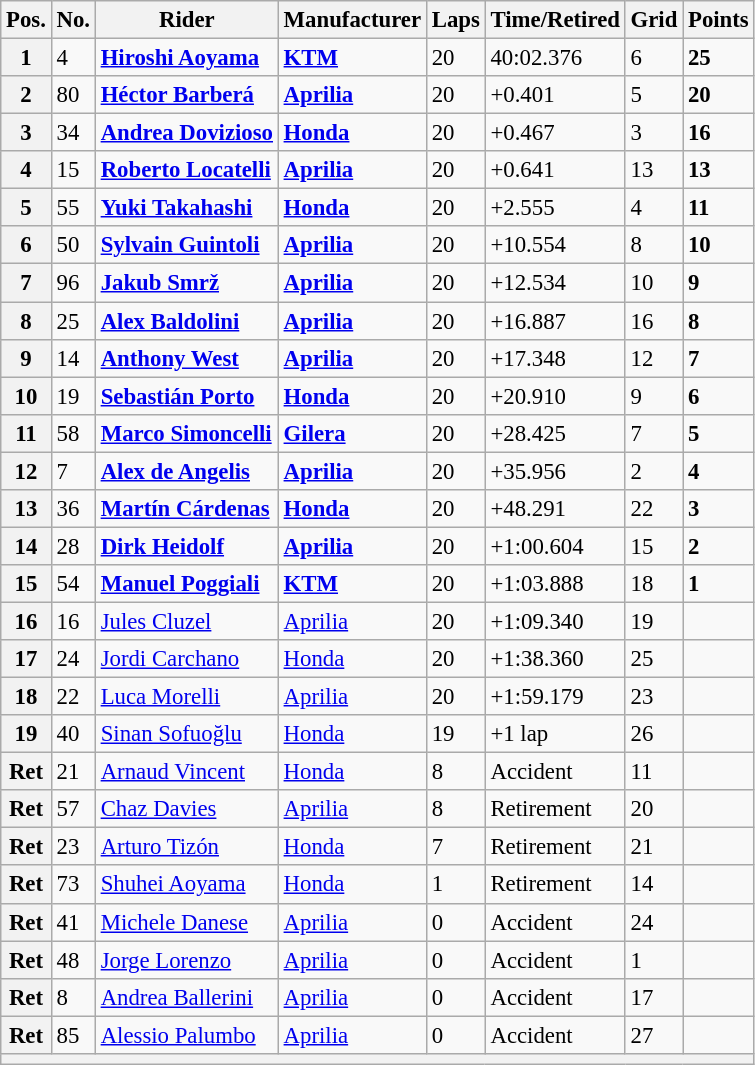<table class="wikitable" style="font-size: 95%;">
<tr>
<th>Pos.</th>
<th>No.</th>
<th>Rider</th>
<th>Manufacturer</th>
<th>Laps</th>
<th>Time/Retired</th>
<th>Grid</th>
<th>Points</th>
</tr>
<tr>
<th>1</th>
<td>4</td>
<td> <strong><a href='#'>Hiroshi Aoyama</a></strong></td>
<td><strong><a href='#'>KTM</a></strong></td>
<td>20</td>
<td>40:02.376</td>
<td>6</td>
<td><strong>25</strong></td>
</tr>
<tr>
<th>2</th>
<td>80</td>
<td> <strong><a href='#'>Héctor Barberá</a></strong></td>
<td><strong><a href='#'>Aprilia</a></strong></td>
<td>20</td>
<td>+0.401</td>
<td>5</td>
<td><strong>20</strong></td>
</tr>
<tr>
<th>3</th>
<td>34</td>
<td> <strong><a href='#'>Andrea Dovizioso</a></strong></td>
<td><strong><a href='#'>Honda</a></strong></td>
<td>20</td>
<td>+0.467</td>
<td>3</td>
<td><strong>16</strong></td>
</tr>
<tr>
<th>4</th>
<td>15</td>
<td> <strong><a href='#'>Roberto Locatelli</a></strong></td>
<td><strong><a href='#'>Aprilia</a></strong></td>
<td>20</td>
<td>+0.641</td>
<td>13</td>
<td><strong>13</strong></td>
</tr>
<tr>
<th>5</th>
<td>55</td>
<td> <strong><a href='#'>Yuki Takahashi</a></strong></td>
<td><strong><a href='#'>Honda</a></strong></td>
<td>20</td>
<td>+2.555</td>
<td>4</td>
<td><strong>11</strong></td>
</tr>
<tr>
<th>6</th>
<td>50</td>
<td> <strong><a href='#'>Sylvain Guintoli</a></strong></td>
<td><strong><a href='#'>Aprilia</a></strong></td>
<td>20</td>
<td>+10.554</td>
<td>8</td>
<td><strong>10</strong></td>
</tr>
<tr>
<th>7</th>
<td>96</td>
<td> <strong><a href='#'>Jakub Smrž</a></strong></td>
<td><strong><a href='#'>Aprilia</a></strong></td>
<td>20</td>
<td>+12.534</td>
<td>10</td>
<td><strong>9</strong></td>
</tr>
<tr>
<th>8</th>
<td>25</td>
<td> <strong><a href='#'>Alex Baldolini</a></strong></td>
<td><strong><a href='#'>Aprilia</a></strong></td>
<td>20</td>
<td>+16.887</td>
<td>16</td>
<td><strong>8</strong></td>
</tr>
<tr>
<th>9</th>
<td>14</td>
<td> <strong><a href='#'>Anthony West</a></strong></td>
<td><strong><a href='#'>Aprilia</a></strong></td>
<td>20</td>
<td>+17.348</td>
<td>12</td>
<td><strong>7</strong></td>
</tr>
<tr>
<th>10</th>
<td>19</td>
<td> <strong><a href='#'>Sebastián Porto</a></strong></td>
<td><strong><a href='#'>Honda</a></strong></td>
<td>20</td>
<td>+20.910</td>
<td>9</td>
<td><strong>6</strong></td>
</tr>
<tr>
<th>11</th>
<td>58</td>
<td> <strong><a href='#'>Marco Simoncelli</a></strong></td>
<td><strong><a href='#'>Gilera</a></strong></td>
<td>20</td>
<td>+28.425</td>
<td>7</td>
<td><strong>5</strong></td>
</tr>
<tr>
<th>12</th>
<td>7</td>
<td> <strong><a href='#'>Alex de Angelis</a></strong></td>
<td><strong><a href='#'>Aprilia</a></strong></td>
<td>20</td>
<td>+35.956</td>
<td>2</td>
<td><strong>4</strong></td>
</tr>
<tr>
<th>13</th>
<td>36</td>
<td> <strong><a href='#'>Martín Cárdenas</a></strong></td>
<td><strong><a href='#'>Honda</a></strong></td>
<td>20</td>
<td>+48.291</td>
<td>22</td>
<td><strong>3</strong></td>
</tr>
<tr>
<th>14</th>
<td>28</td>
<td> <strong><a href='#'>Dirk Heidolf</a></strong></td>
<td><strong><a href='#'>Aprilia</a></strong></td>
<td>20</td>
<td>+1:00.604</td>
<td>15</td>
<td><strong>2</strong></td>
</tr>
<tr>
<th>15</th>
<td>54</td>
<td> <strong><a href='#'>Manuel Poggiali</a></strong></td>
<td><strong><a href='#'>KTM</a></strong></td>
<td>20</td>
<td>+1:03.888</td>
<td>18</td>
<td><strong>1</strong></td>
</tr>
<tr>
<th>16</th>
<td>16</td>
<td> <a href='#'>Jules Cluzel</a></td>
<td><a href='#'>Aprilia</a></td>
<td>20</td>
<td>+1:09.340</td>
<td>19</td>
<td></td>
</tr>
<tr>
<th>17</th>
<td>24</td>
<td> <a href='#'>Jordi Carchano</a></td>
<td><a href='#'>Honda</a></td>
<td>20</td>
<td>+1:38.360</td>
<td>25</td>
<td></td>
</tr>
<tr>
<th>18</th>
<td>22</td>
<td> <a href='#'>Luca Morelli</a></td>
<td><a href='#'>Aprilia</a></td>
<td>20</td>
<td>+1:59.179</td>
<td>23</td>
<td></td>
</tr>
<tr>
<th>19</th>
<td>40</td>
<td> <a href='#'>Sinan Sofuoğlu</a></td>
<td><a href='#'>Honda</a></td>
<td>19</td>
<td>+1 lap</td>
<td>26</td>
<td></td>
</tr>
<tr>
<th>Ret</th>
<td>21</td>
<td> <a href='#'>Arnaud Vincent</a></td>
<td><a href='#'>Honda</a></td>
<td>8</td>
<td>Accident</td>
<td>11</td>
<td></td>
</tr>
<tr>
<th>Ret</th>
<td>57</td>
<td> <a href='#'>Chaz Davies</a></td>
<td><a href='#'>Aprilia</a></td>
<td>8</td>
<td>Retirement</td>
<td>20</td>
<td></td>
</tr>
<tr>
<th>Ret</th>
<td>23</td>
<td> <a href='#'>Arturo Tizón</a></td>
<td><a href='#'>Honda</a></td>
<td>7</td>
<td>Retirement</td>
<td>21</td>
<td></td>
</tr>
<tr>
<th>Ret</th>
<td>73</td>
<td> <a href='#'>Shuhei Aoyama</a></td>
<td><a href='#'>Honda</a></td>
<td>1</td>
<td>Retirement</td>
<td>14</td>
<td></td>
</tr>
<tr>
<th>Ret</th>
<td>41</td>
<td> <a href='#'>Michele Danese</a></td>
<td><a href='#'>Aprilia</a></td>
<td>0</td>
<td>Accident</td>
<td>24</td>
<td></td>
</tr>
<tr>
<th>Ret</th>
<td>48</td>
<td> <a href='#'>Jorge Lorenzo</a></td>
<td><a href='#'>Aprilia</a></td>
<td>0</td>
<td>Accident</td>
<td>1</td>
<td></td>
</tr>
<tr>
<th>Ret</th>
<td>8</td>
<td> <a href='#'>Andrea Ballerini</a></td>
<td><a href='#'>Aprilia</a></td>
<td>0</td>
<td>Accident</td>
<td>17</td>
<td></td>
</tr>
<tr>
<th>Ret</th>
<td>85</td>
<td> <a href='#'>Alessio Palumbo</a></td>
<td><a href='#'>Aprilia</a></td>
<td>0</td>
<td>Accident</td>
<td>27</td>
<td></td>
</tr>
<tr>
<th colspan=8></th>
</tr>
</table>
